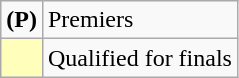<table class=wikitable>
<tr>
<td><strong>(P)</strong></td>
<td>Premiers</td>
</tr>
<tr>
<td bgcolor=FFFFBB></td>
<td>Qualified for finals</td>
</tr>
</table>
